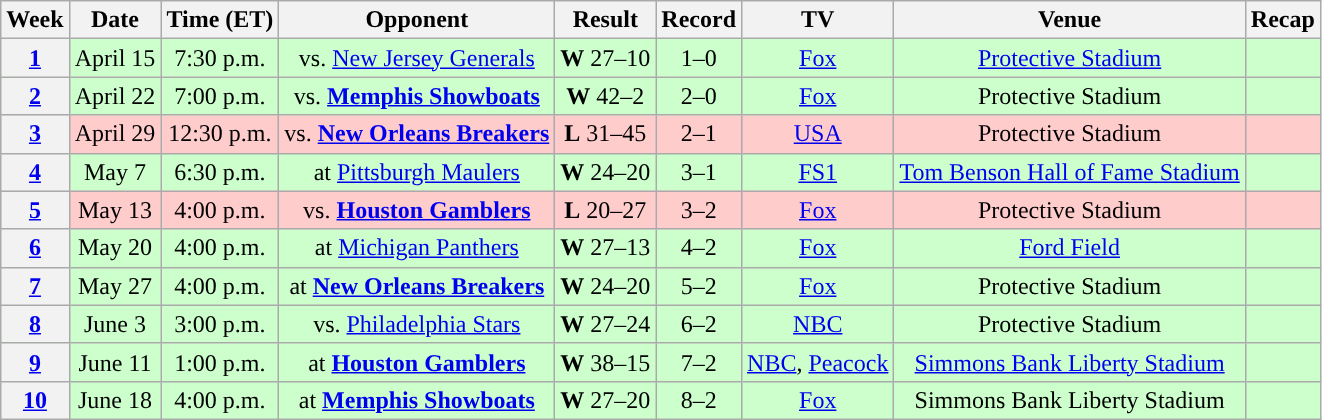<table class="wikitable" style="text-align:center">
<tr>
<th>Week</th>
<th>Date</th>
<th>Time (ET)</th>
<th>Opponent</th>
<th>Result</th>
<th>Record</th>
<th>TV</th>
<th>Venue</th>
<th>Recap</th>
</tr>
<tr style="background:#ccffcc">
<th><a href='#'>1</a></th>
<td>April 15</td>
<td>7:30 p.m.</td>
<td>vs. <a href='#'>New Jersey Generals</a></td>
<td><strong>W</strong> 27–10</td>
<td>1–0</td>
<td><a href='#'>Fox</a></td>
<td><a href='#'>Protective Stadium</a></td>
<td></td>
</tr>
<tr style="background:#ccffcc">
<th><a href='#'>2</a></th>
<td>April 22</td>
<td>7:00 p.m.</td>
<td>vs. <strong><a href='#'>Memphis Showboats</a></strong></td>
<td><strong>W</strong> 42–2</td>
<td>2–0</td>
<td><a href='#'>Fox</a></td>
<td>Protective Stadium</td>
<td></td>
</tr>
<tr style="background:#ffcccc">
<th><a href='#'>3</a></th>
<td>April 29</td>
<td>12:30 p.m.</td>
<td>vs. <strong><a href='#'>New Orleans Breakers</a></strong></td>
<td><strong>L</strong> 31–45</td>
<td>2–1</td>
<td><a href='#'>USA</a></td>
<td>Protective Stadium</td>
<td></td>
</tr>
<tr style="background:#ccffcc">
<th><a href='#'>4</a></th>
<td>May 7</td>
<td>6:30 p.m.</td>
<td>at <a href='#'>Pittsburgh Maulers</a></td>
<td><strong>W</strong> 24–20</td>
<td>3–1</td>
<td><a href='#'>FS1</a></td>
<td><a href='#'>Tom Benson Hall of Fame Stadium</a></td>
<td></td>
</tr>
<tr style="background:#ffcccc">
<th><a href='#'>5</a></th>
<td>May 13</td>
<td>4:00 p.m.</td>
<td>vs. <strong><a href='#'>Houston Gamblers</a></strong></td>
<td><strong>L</strong> 20–27</td>
<td>3–2</td>
<td><a href='#'>Fox</a></td>
<td>Protective Stadium</td>
<td></td>
</tr>
<tr style="background:#ccffcc">
<th><a href='#'>6</a></th>
<td>May 20</td>
<td>4:00 p.m.</td>
<td>at <a href='#'>Michigan Panthers</a></td>
<td><strong>W</strong> 27–13</td>
<td>4–2</td>
<td><a href='#'>Fox</a></td>
<td><a href='#'>Ford Field</a></td>
<td></td>
</tr>
<tr style="background:#ccffcc">
<th><a href='#'>7</a></th>
<td>May 27</td>
<td>4:00 p.m.</td>
<td>at <strong><a href='#'>New Orleans Breakers</a></strong></td>
<td><strong>W</strong> 24–20</td>
<td>5–2</td>
<td><a href='#'>Fox</a></td>
<td>Protective Stadium</td>
<td></td>
</tr>
<tr style="background:#ccffcc">
<th><a href='#'>8</a></th>
<td>June 3</td>
<td>3:00 p.m.</td>
<td>vs. <a href='#'>Philadelphia Stars</a></td>
<td><strong>W</strong> 27–24</td>
<td>6–2</td>
<td><a href='#'>NBC</a></td>
<td>Protective Stadium</td>
<td></td>
</tr>
<tr style="background:#ccffcc">
<th><a href='#'>9</a></th>
<td>June 11</td>
<td>1:00 p.m.</td>
<td>at <strong><a href='#'>Houston Gamblers</a></strong></td>
<td><strong>W</strong> 38–15</td>
<td>7–2</td>
<td><a href='#'>NBC</a>, <a href='#'>Peacock</a></td>
<td><a href='#'>Simmons Bank Liberty Stadium</a></td>
<td></td>
</tr>
<tr style="background:#ccffcc">
<th><a href='#'>10</a></th>
<td>June 18</td>
<td>4:00 p.m.</td>
<td>at <strong><a href='#'>Memphis Showboats</a></strong></td>
<td><strong>W</strong> 27–20</td>
<td>8–2</td>
<td><a href='#'>Fox</a></td>
<td>Simmons Bank Liberty Stadium</td>
<td></td>
</tr>
</table>
